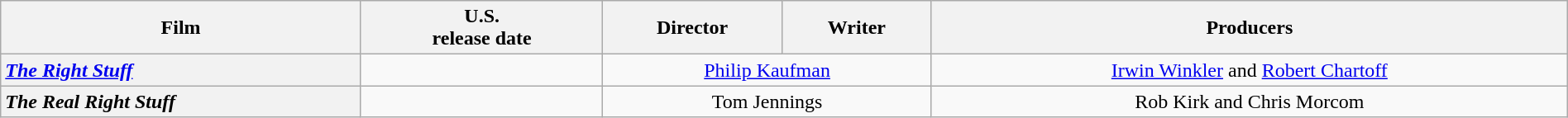<table class="wikitable plainrowheaders" style="text-align:center" width=100%>
<tr>
<th scope="col" style="width:23%;">Film</th>
<th scope="col">U.S. <br>release date</th>
<th scope="col">Director</th>
<th scope="col">Writer</th>
<th scope="col">Producers</th>
</tr>
<tr>
<th scope="row" style="text-align:left"><em><a href='#'>The Right Stuff</a></em></th>
<td style="text-align:center"></td>
<td colspan="2"><a href='#'>Philip Kaufman</a></td>
<td><a href='#'>Irwin Winkler</a> and <a href='#'>Robert Chartoff</a></td>
</tr>
<tr>
<th scope="row" style="text-align:left"><em>The Real Right Stuff</em></th>
<td style="text-align:center"></td>
<td colspan="2">Tom Jennings</td>
<td>Rob Kirk and Chris Morcom</td>
</tr>
</table>
